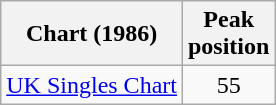<table class="wikitable sortable">
<tr>
<th>Chart (1986)</th>
<th>Peak<br>position</th>
</tr>
<tr>
<td><a href='#'>UK Singles Chart</a></td>
<td style="text-align:center;">55</td>
</tr>
</table>
